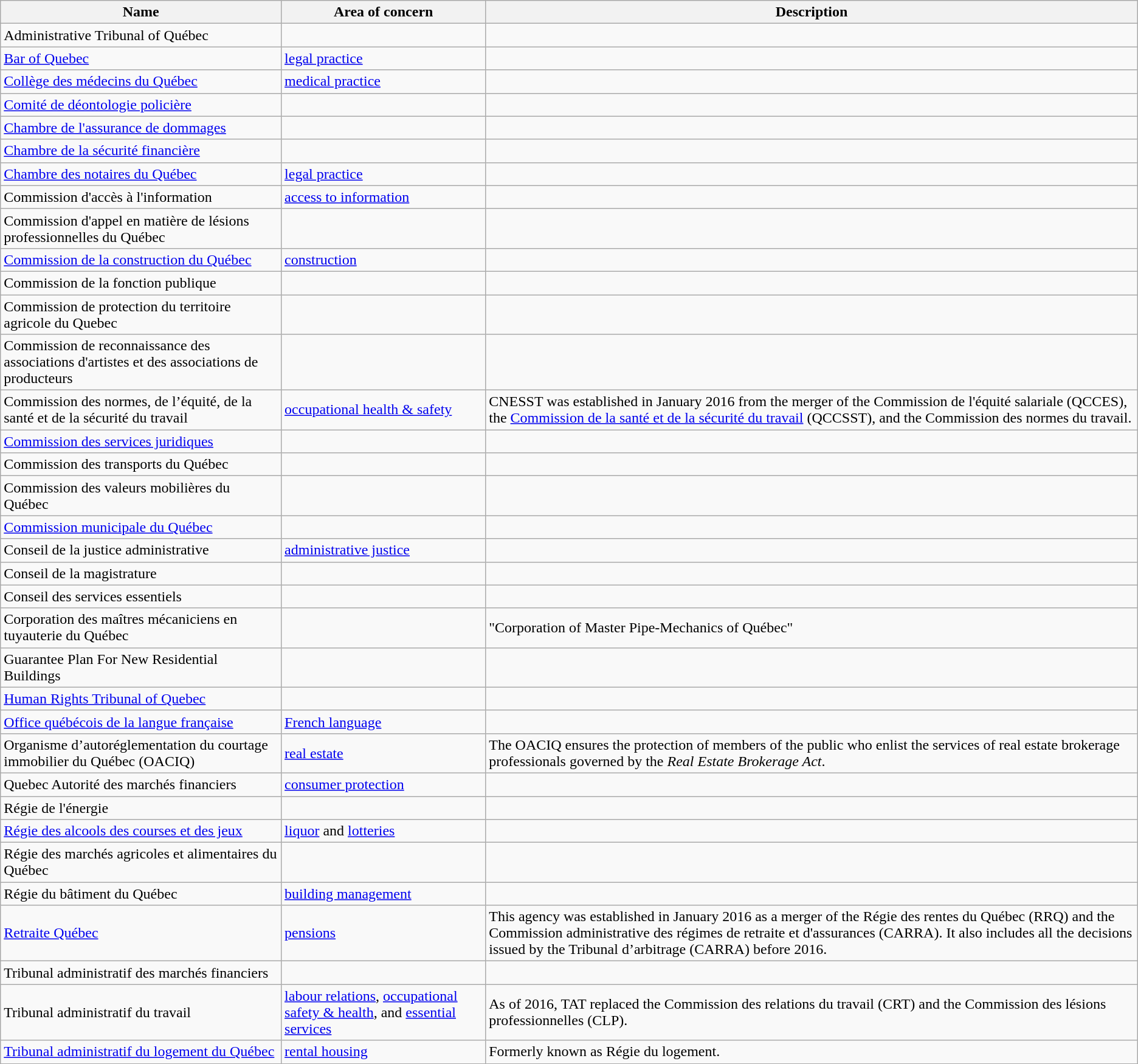<table class="wikitable">
<tr>
<th>Name</th>
<th>Area of concern</th>
<th>Description</th>
</tr>
<tr>
<td>Administrative Tribunal of Québec</td>
<td></td>
<td></td>
</tr>
<tr>
<td><a href='#'>Bar of Quebec</a></td>
<td><a href='#'>legal practice</a></td>
<td></td>
</tr>
<tr>
<td><a href='#'>Collège des médecins du Québec</a></td>
<td><a href='#'>medical practice</a></td>
<td></td>
</tr>
<tr>
<td><a href='#'>Comité de déontologie policière</a></td>
<td></td>
<td></td>
</tr>
<tr>
<td><a href='#'>Chambre de l'assurance de dommages</a></td>
<td></td>
<td></td>
</tr>
<tr>
<td><a href='#'>Chambre de la sécurité financière</a></td>
<td></td>
<td></td>
</tr>
<tr>
<td><a href='#'>Chambre des notaires du Québec</a></td>
<td><a href='#'>legal practice</a></td>
<td></td>
</tr>
<tr>
<td>Commission d'accès à l'information</td>
<td><a href='#'>access to information</a></td>
<td></td>
</tr>
<tr>
<td>Commission d'appel en matière de lésions professionnelles du Québec</td>
<td></td>
<td></td>
</tr>
<tr>
<td><a href='#'>Commission de la construction du Québec</a></td>
<td><a href='#'>construction</a></td>
<td></td>
</tr>
<tr>
<td>Commission de la fonction publique</td>
<td></td>
<td></td>
</tr>
<tr>
<td>Commission de protection du territoire agricole du Quebec</td>
<td></td>
<td></td>
</tr>
<tr>
<td>Commission de reconnaissance des associations d'artistes et des associations de producteurs</td>
<td></td>
<td></td>
</tr>
<tr>
<td>Commission des normes, de l’équité, de la santé et de la sécurité du travail</td>
<td><a href='#'>occupational health & safety</a></td>
<td>CNESST was established in January 2016 from the merger of the Commission de l'équité salariale (QCCES), the <a href='#'>Commission de la santé et de la sécurité du travail</a> (QCCSST), and the Commission des normes du travail.</td>
</tr>
<tr>
<td><a href='#'>Commission des services juridiques</a></td>
<td></td>
<td></td>
</tr>
<tr>
<td>Commission des transports du Québec</td>
<td></td>
<td></td>
</tr>
<tr>
<td>Commission des valeurs mobilières du Québec</td>
<td></td>
<td></td>
</tr>
<tr>
<td><a href='#'>Commission municipale du Québec</a></td>
<td></td>
<td></td>
</tr>
<tr>
<td>Conseil de la justice administrative</td>
<td><a href='#'>administrative justice</a></td>
<td></td>
</tr>
<tr>
<td>Conseil de la magistrature</td>
<td></td>
<td></td>
</tr>
<tr>
<td>Conseil des services essentiels</td>
<td></td>
<td></td>
</tr>
<tr>
<td>Corporation des maîtres mécaniciens en tuyauterie du Québec</td>
<td></td>
<td>"Corporation of Master Pipe-Mechanics of Québec"</td>
</tr>
<tr>
<td>Guarantee Plan For New Residential Buildings</td>
<td></td>
<td></td>
</tr>
<tr>
<td><a href='#'>Human Rights Tribunal of Quebec</a></td>
<td></td>
<td></td>
</tr>
<tr>
<td><a href='#'>Office québécois de la langue française</a></td>
<td><a href='#'>French language</a></td>
<td></td>
</tr>
<tr>
<td>Organisme d’autoréglementation du courtage immobilier du Québec (OACIQ)</td>
<td><a href='#'>real estate</a></td>
<td>The OACIQ ensures the protection of members of the public who enlist the services of real estate brokerage professionals governed by the <em>Real Estate Brokerage Act</em>.</td>
</tr>
<tr>
<td>Quebec Autorité des marchés financiers</td>
<td><a href='#'>consumer protection</a></td>
<td></td>
</tr>
<tr>
<td>Régie de l'énergie</td>
<td></td>
<td></td>
</tr>
<tr>
<td><a href='#'>Régie des alcools des courses et des jeux</a></td>
<td><a href='#'>liquor</a> and <a href='#'>lotteries</a></td>
<td></td>
</tr>
<tr>
<td>Régie des marchés agricoles et alimentaires du Québec</td>
<td></td>
<td></td>
</tr>
<tr>
<td>Régie du bâtiment du Québec</td>
<td><a href='#'>building management</a></td>
<td></td>
</tr>
<tr>
<td><a href='#'>Retraite Québec</a></td>
<td><a href='#'>pensions</a></td>
<td>This agency was established in January 2016 as a merger of the Régie des rentes du Québec (RRQ) and the Commission administrative des régimes de retraite et d'assurances (CARRA). It also includes all the decisions issued by the Tribunal d’arbitrage (CARRA) before 2016.</td>
</tr>
<tr>
<td>Tribunal administratif des marchés financiers</td>
<td></td>
<td></td>
</tr>
<tr>
<td>Tribunal administratif du travail</td>
<td><a href='#'>labour relations</a>, <a href='#'>occupational safety & health</a>, and <a href='#'>essential services</a></td>
<td>As of 2016, TAT replaced the Commission des relations du travail (CRT) and the Commission des lésions professionnelles (CLP).</td>
</tr>
<tr>
<td><a href='#'>Tribunal administratif du logement du Québec</a></td>
<td><a href='#'>rental housing</a></td>
<td>Formerly known as Régie du logement.</td>
</tr>
</table>
